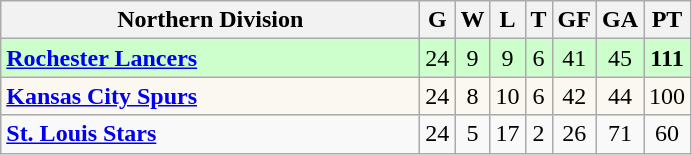<table class="wikitable" style="text-align:center">
<tr>
<th style="width:17em">Northern Division</th>
<th>G</th>
<th>W</th>
<th>L</th>
<th>T</th>
<th>GF</th>
<th>GA</th>
<th>PT</th>
</tr>
<tr align=center bgcolor=#ccffcc>
<td align=left><strong><a href='#'>Rochester Lancers</a></strong></td>
<td>24</td>
<td>9</td>
<td>9</td>
<td>6</td>
<td>41</td>
<td>45</td>
<td><strong>111</strong></td>
</tr>
<tr align=center bgcolor=#FAF8F0>
<td align=left><strong><a href='#'>Kansas City Spurs</a></strong></td>
<td>24</td>
<td>8</td>
<td>10</td>
<td>6</td>
<td>42</td>
<td>44</td>
<td>100</td>
</tr>
<tr align=center>
<td align=left><strong><a href='#'>St. Louis Stars</a></strong></td>
<td>24</td>
<td>5</td>
<td>17</td>
<td>2</td>
<td>26</td>
<td>71</td>
<td>60</td>
</tr>
</table>
